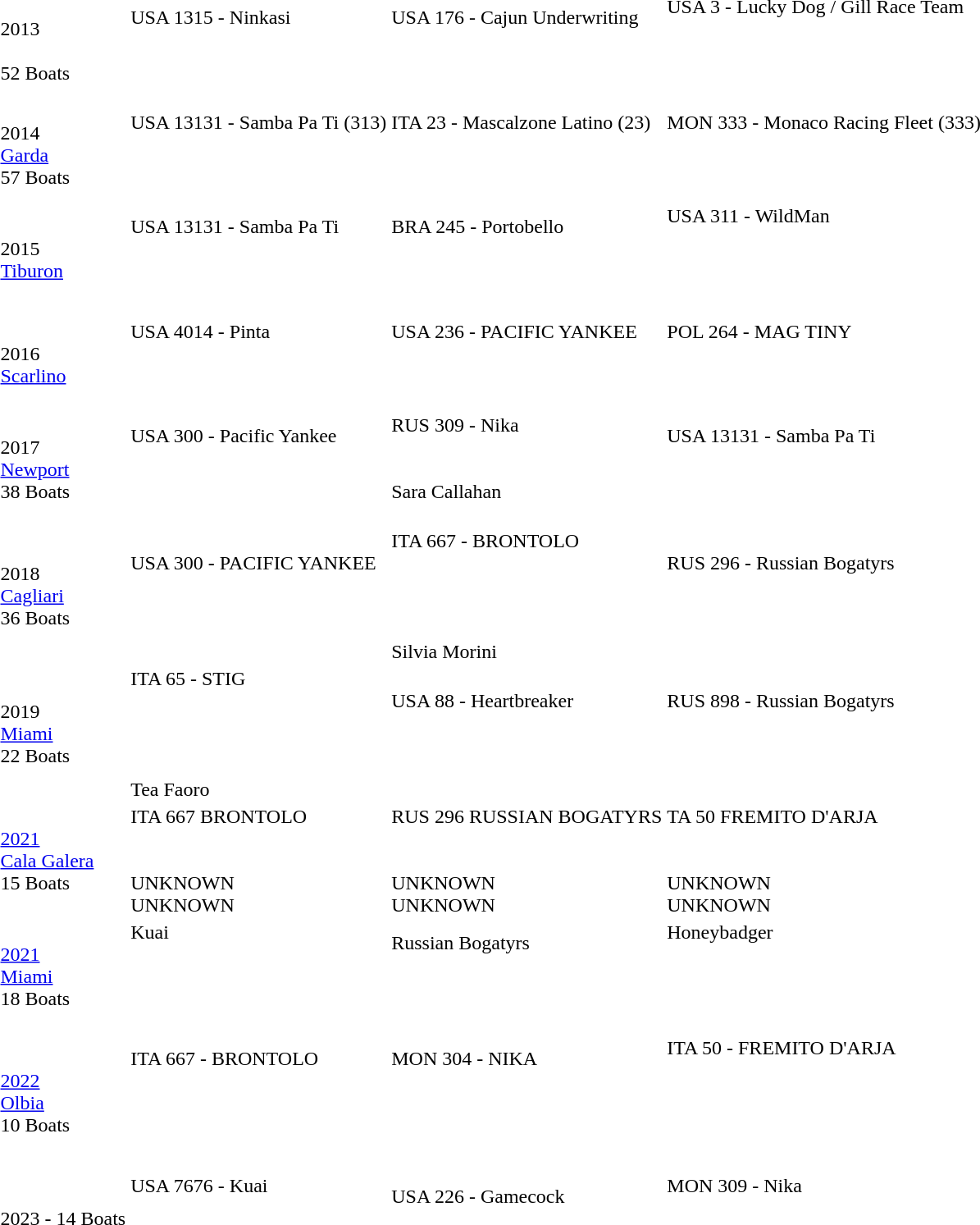<table>
<tr>
<td>2013<br><br>52 Boats</td>
<td>USA 1315 - Ninkasi<br><br><br>
<br>
</td>
<td>USA 176 - Cajun Underwriting<br><br><br>
<br>
</td>
<td>USA 3 - Lucky Dog / Gill Race Team<br><br><br>
<br>
<br></td>
<td></td>
</tr>
<tr>
<td>2014<br> <a href='#'>Garda</a><br>57 Boats</td>
<td>USA 13131 - Samba Pa Ti (313)<br><br><br>
<br>
</td>
<td>ITA 23 - Mascalzone Latino (23)<br><br><br><br></td>
<td>MON 333 - Monaco Racing Fleet (333)<br><br><br><br></td>
<td></td>
</tr>
<tr>
<td>2015<br> <a href='#'>Tiburon</a></td>
<td>USA 13131 - Samba Pa Ti<br><br><br>
<br>
</td>
<td>BRA 245 - Portobello<br><br><br>
<br>
</td>
<td>USA 311 - WildMan<br><br><br>
<br>
<br>
</td>
<td></td>
</tr>
<tr>
<td>2016<br> <a href='#'>Scarlino</a></td>
<td>USA 4014 - Pinta<br><br><br>
<br>
</td>
<td>USA 236 - PACIFIC YANKEE<br><br><br>
<br>
</td>
<td>POL 264 - MAG TINY<br><br><br>
<br>
</td>
<td></td>
</tr>
<tr>
<td>2017<br> <a href='#'>Newport</a><br>38 Boats</td>
<td>USA 300 - Pacific Yankee<br><br><br>
<br>
</td>
<td>RUS 309 - Nika<br><br><br>
Sara Callahan<br>
<br>
</td>
<td>USA 13131 - Samba Pa Ti<br><br><br>
<br>
</td>
<td></td>
</tr>
<tr>
<td>2018<br> <a href='#'>Cagliari</a><br>36 Boats</td>
<td>USA 300 - PACIFIC YANKEE<br><br><br>
<br>
</td>
<td>ITA 667 - BRONTOLO<br><br><br>
<br>
<br>
Silvia Morini</td>
<td>RUS 296 - Russian Bogatyrs<br><br><br>
<br>
</td>
<td></td>
</tr>
<tr>
<td>2019 <br> <a href='#'>Miami</a><br>22 Boats</td>
<td>ITA 65	- STIG<br><br><br>
<br>
<br>
Tea Faoro</td>
<td>USA 88	- Heartbreaker<br><br><br>
<br>
</td>
<td>RUS 898 - Russian Bogatyrs<br><br><br>
<br>
</td>
<td></td>
</tr>
<tr>
<td><a href='#'>2021</a><br> <a href='#'>Cala Galera</a><br>15 Boats</td>
<td>ITA 667 BRONTOLO<br><br><br>UNKNOWN<br>UNKNOWN</td>
<td>RUS 296 RUSSIAN BOGATYRS<br><br><br>UNKNOWN<br>UNKNOWN</td>
<td>TA 50 FREMITO D'ARJA<br><br><br>UNKNOWN<br>UNKNOWN</td>
<td></td>
</tr>
<tr>
<td><a href='#'>2021</a><br> <a href='#'>Miami</a><br>18 Boats</td>
<td>Kuai<br><br><br><br>
<br>
</td>
<td>Russian Bogatyrs<br><br><br>
<br>
</td>
<td>Honeybadger<br><br><br>
<br>
<br>
</td>
<td></td>
</tr>
<tr>
<td><a href='#'>2022</a><br> <a href='#'>Olbia</a><br>10 Boats</td>
<td>ITA 667 - BRONTOLO<br><br><br>
<br>
<br>
</td>
<td>MON 304 - NIKA<br><br><br>
<br>
<br>
</td>
<td>ITA 50 - FREMITO D'ARJA<br><br><br>
<br>
<br>
<br></td>
<td></td>
</tr>
<tr>
<td>2023 - 14 Boats</td>
<td>USA 7676 - Kuai<br><br><br><br></td>
<td>USA 226 - Gamecock<br><br><br></td>
<td>MON 309 - Nika<br><br><br><br></td>
</tr>
</table>
